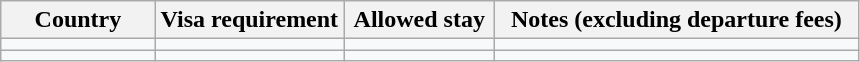<table class="wikitable sortable sticky-header" style="background:#f8f9faff;">
<tr>
<th style="width:18%;">Country</th>
<th style="width:22%;">Visa requirement</th>
<th>Allowed stay</th>
<th>Notes (excluding departure fees)</th>
</tr>
<tr>
<td></td>
<td></td>
<td></td>
<td></td>
</tr>
<tr>
<td></td>
<td></td>
<td></td>
</tr>
</table>
